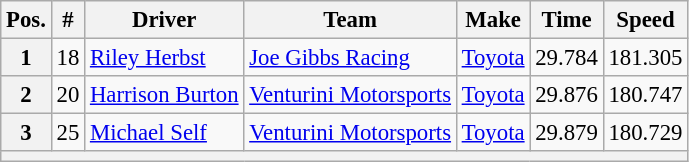<table class="wikitable" style="font-size:95%">
<tr>
<th>Pos.</th>
<th>#</th>
<th>Driver</th>
<th>Team</th>
<th>Make</th>
<th>Time</th>
<th>Speed</th>
</tr>
<tr>
<th>1</th>
<td>18</td>
<td><a href='#'>Riley Herbst</a></td>
<td><a href='#'>Joe Gibbs Racing</a></td>
<td><a href='#'>Toyota</a></td>
<td>29.784</td>
<td>181.305</td>
</tr>
<tr>
<th>2</th>
<td>20</td>
<td><a href='#'>Harrison Burton</a></td>
<td><a href='#'>Venturini Motorsports</a></td>
<td><a href='#'>Toyota</a></td>
<td>29.876</td>
<td>180.747</td>
</tr>
<tr>
<th>3</th>
<td>25</td>
<td><a href='#'>Michael Self</a></td>
<td><a href='#'>Venturini Motorsports</a></td>
<td><a href='#'>Toyota</a></td>
<td>29.879</td>
<td>180.729</td>
</tr>
<tr>
<th colspan="7"></th>
</tr>
</table>
